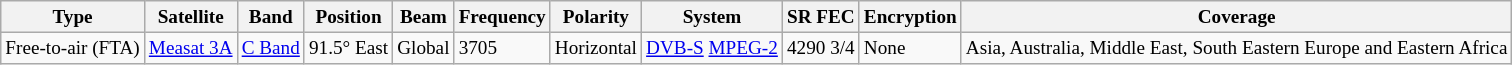<table class="wikitable">
<tr style="font-size:80%">
<th>Type</th>
<th>Satellite</th>
<th>Band</th>
<th>Position</th>
<th>Beam</th>
<th>Frequency</th>
<th>Polarity</th>
<th>System</th>
<th>SR FEC</th>
<th>Encryption</th>
<th>Coverage</th>
</tr>
<tr style="font-size:80%">
<td>Free-to-air (FTA)</td>
<td><a href='#'>Measat 3A</a></td>
<td><a href='#'>C Band</a></td>
<td>91.5° East</td>
<td>Global</td>
<td>3705</td>
<td>Horizontal</td>
<td><a href='#'>DVB-S</a> <a href='#'>MPEG-2</a></td>
<td>4290 3/4</td>
<td>None</td>
<td>Asia, Australia, Middle East, South Eastern Europe and Eastern Africa</td>
</tr>
</table>
